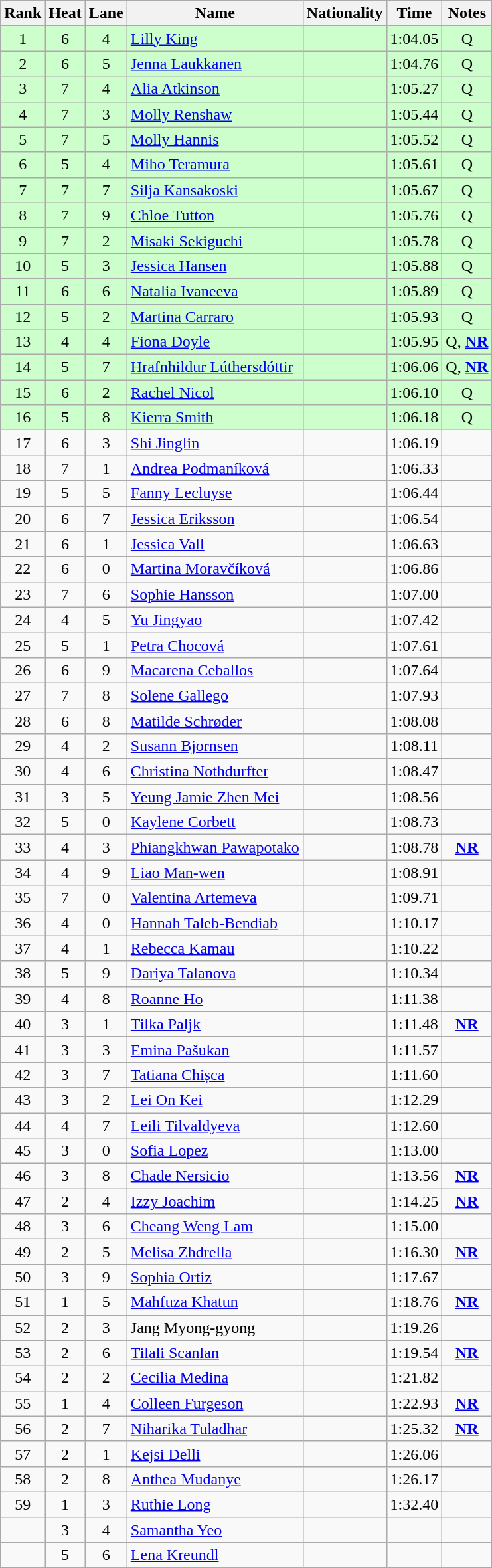<table class="wikitable sortable" style="text-align:center">
<tr>
<th>Rank</th>
<th>Heat</th>
<th>Lane</th>
<th>Name</th>
<th>Nationality</th>
<th>Time</th>
<th>Notes</th>
</tr>
<tr bgcolor=ccffcc>
<td>1</td>
<td>6</td>
<td>4</td>
<td align=left><a href='#'>Lilly King</a></td>
<td align=left></td>
<td>1:04.05</td>
<td>Q</td>
</tr>
<tr bgcolor=ccffcc>
<td>2</td>
<td>6</td>
<td>5</td>
<td align=left><a href='#'>Jenna Laukkanen</a></td>
<td align=left></td>
<td>1:04.76</td>
<td>Q</td>
</tr>
<tr bgcolor=ccffcc>
<td>3</td>
<td>7</td>
<td>4</td>
<td align=left><a href='#'>Alia Atkinson</a></td>
<td align=left></td>
<td>1:05.27</td>
<td>Q</td>
</tr>
<tr bgcolor=ccffcc>
<td>4</td>
<td>7</td>
<td>3</td>
<td align=left><a href='#'>Molly Renshaw</a></td>
<td align=left></td>
<td>1:05.44</td>
<td>Q</td>
</tr>
<tr bgcolor=ccffcc>
<td>5</td>
<td>7</td>
<td>5</td>
<td align=left><a href='#'>Molly Hannis</a></td>
<td align=left></td>
<td>1:05.52</td>
<td>Q</td>
</tr>
<tr bgcolor=ccffcc>
<td>6</td>
<td>5</td>
<td>4</td>
<td align=left><a href='#'>Miho Teramura</a></td>
<td align=left></td>
<td>1:05.61</td>
<td>Q</td>
</tr>
<tr bgcolor=ccffcc>
<td>7</td>
<td>7</td>
<td>7</td>
<td align=left><a href='#'>Silja Kansakoski</a></td>
<td align=left></td>
<td>1:05.67</td>
<td>Q</td>
</tr>
<tr bgcolor=ccffcc>
<td>8</td>
<td>7</td>
<td>9</td>
<td align=left><a href='#'>Chloe Tutton</a></td>
<td align=left></td>
<td>1:05.76</td>
<td>Q</td>
</tr>
<tr bgcolor=ccffcc>
<td>9</td>
<td>7</td>
<td>2</td>
<td align=left><a href='#'>Misaki Sekiguchi</a></td>
<td align=left></td>
<td>1:05.78</td>
<td>Q</td>
</tr>
<tr bgcolor=ccffcc>
<td>10</td>
<td>5</td>
<td>3</td>
<td align=left><a href='#'>Jessica Hansen</a></td>
<td align=left></td>
<td>1:05.88</td>
<td>Q</td>
</tr>
<tr bgcolor=ccffcc>
<td>11</td>
<td>6</td>
<td>6</td>
<td align=left><a href='#'>Natalia Ivaneeva</a></td>
<td align=left></td>
<td>1:05.89</td>
<td>Q</td>
</tr>
<tr bgcolor=ccffcc>
<td>12</td>
<td>5</td>
<td>2</td>
<td align=left><a href='#'>Martina Carraro</a></td>
<td align=left></td>
<td>1:05.93</td>
<td>Q</td>
</tr>
<tr bgcolor=ccffcc>
<td>13</td>
<td>4</td>
<td>4</td>
<td align=left><a href='#'>Fiona Doyle</a></td>
<td align=left></td>
<td>1:05.95</td>
<td>Q, <strong><a href='#'>NR</a></strong></td>
</tr>
<tr bgcolor=ccffcc>
<td>14</td>
<td>5</td>
<td>7</td>
<td align=left><a href='#'>Hrafnhildur Lúthersdóttir</a></td>
<td align=left></td>
<td>1:06.06</td>
<td>Q, <strong><a href='#'>NR</a></strong></td>
</tr>
<tr bgcolor=ccffcc>
<td>15</td>
<td>6</td>
<td>2</td>
<td align=left><a href='#'>Rachel Nicol</a></td>
<td align=left></td>
<td>1:06.10</td>
<td>Q</td>
</tr>
<tr bgcolor=ccffcc>
<td>16</td>
<td>5</td>
<td>8</td>
<td align=left><a href='#'>Kierra Smith</a></td>
<td align=left></td>
<td>1:06.18</td>
<td>Q</td>
</tr>
<tr>
<td>17</td>
<td>6</td>
<td>3</td>
<td align=left><a href='#'>Shi Jinglin</a></td>
<td align=left></td>
<td>1:06.19</td>
<td></td>
</tr>
<tr>
<td>18</td>
<td>7</td>
<td>1</td>
<td align=left><a href='#'>Andrea Podmaníková</a></td>
<td align=left></td>
<td>1:06.33</td>
<td></td>
</tr>
<tr>
<td>19</td>
<td>5</td>
<td>5</td>
<td align=left><a href='#'>Fanny Lecluyse</a></td>
<td align=left></td>
<td>1:06.44</td>
<td></td>
</tr>
<tr>
<td>20</td>
<td>6</td>
<td>7</td>
<td align=left><a href='#'>Jessica Eriksson</a></td>
<td align=left></td>
<td>1:06.54</td>
<td></td>
</tr>
<tr>
<td>21</td>
<td>6</td>
<td>1</td>
<td align=left><a href='#'>Jessica Vall</a></td>
<td align=left></td>
<td>1:06.63</td>
<td></td>
</tr>
<tr>
<td>22</td>
<td>6</td>
<td>0</td>
<td align=left><a href='#'>Martina Moravčíková</a></td>
<td align=left></td>
<td>1:06.86</td>
<td></td>
</tr>
<tr>
<td>23</td>
<td>7</td>
<td>6</td>
<td align=left><a href='#'>Sophie Hansson</a></td>
<td align=left></td>
<td>1:07.00</td>
<td></td>
</tr>
<tr>
<td>24</td>
<td>4</td>
<td>5</td>
<td align=left><a href='#'>Yu Jingyao</a></td>
<td align=left></td>
<td>1:07.42</td>
<td></td>
</tr>
<tr>
<td>25</td>
<td>5</td>
<td>1</td>
<td align=left><a href='#'>Petra Chocová</a></td>
<td align=left></td>
<td>1:07.61</td>
<td></td>
</tr>
<tr>
<td>26</td>
<td>6</td>
<td>9</td>
<td align=left><a href='#'>Macarena Ceballos</a></td>
<td align=left></td>
<td>1:07.64</td>
<td></td>
</tr>
<tr>
<td>27</td>
<td>7</td>
<td>8</td>
<td align=left><a href='#'>Solene Gallego</a></td>
<td align=left></td>
<td>1:07.93</td>
<td></td>
</tr>
<tr>
<td>28</td>
<td>6</td>
<td>8</td>
<td align=left><a href='#'>Matilde Schrøder</a></td>
<td align=left></td>
<td>1:08.08</td>
<td></td>
</tr>
<tr>
<td>29</td>
<td>4</td>
<td>2</td>
<td align=left><a href='#'>Susann Bjornsen</a></td>
<td align=left></td>
<td>1:08.11</td>
<td></td>
</tr>
<tr>
<td>30</td>
<td>4</td>
<td>6</td>
<td align=left><a href='#'>Christina Nothdurfter</a></td>
<td align=left></td>
<td>1:08.47</td>
<td></td>
</tr>
<tr>
<td>31</td>
<td>3</td>
<td>5</td>
<td align=left><a href='#'>Yeung Jamie Zhen Mei</a></td>
<td align=left></td>
<td>1:08.56</td>
<td></td>
</tr>
<tr>
<td>32</td>
<td>5</td>
<td>0</td>
<td align=left><a href='#'>Kaylene Corbett</a></td>
<td align=left></td>
<td>1:08.73</td>
<td></td>
</tr>
<tr>
<td>33</td>
<td>4</td>
<td>3</td>
<td align=left><a href='#'>Phiangkhwan Pawapotako</a></td>
<td align=left></td>
<td>1:08.78</td>
<td><strong><a href='#'>NR</a></strong></td>
</tr>
<tr>
<td>34</td>
<td>4</td>
<td>9</td>
<td align=left><a href='#'>Liao Man-wen</a></td>
<td align=left></td>
<td>1:08.91</td>
<td></td>
</tr>
<tr>
<td>35</td>
<td>7</td>
<td>0</td>
<td align=left><a href='#'>Valentina Artemeva</a></td>
<td align=left></td>
<td>1:09.71</td>
<td></td>
</tr>
<tr>
<td>36</td>
<td>4</td>
<td>0</td>
<td align=left><a href='#'>Hannah Taleb-Bendiab</a></td>
<td align=left></td>
<td>1:10.17</td>
<td></td>
</tr>
<tr>
<td>37</td>
<td>4</td>
<td>1</td>
<td align=left><a href='#'>Rebecca Kamau</a></td>
<td align=left></td>
<td>1:10.22</td>
<td></td>
</tr>
<tr>
<td>38</td>
<td>5</td>
<td>9</td>
<td align=left><a href='#'>Dariya Talanova</a></td>
<td align=left></td>
<td>1:10.34</td>
<td></td>
</tr>
<tr>
<td>39</td>
<td>4</td>
<td>8</td>
<td align=left><a href='#'>Roanne Ho</a></td>
<td align=left></td>
<td>1:11.38</td>
<td></td>
</tr>
<tr>
<td>40</td>
<td>3</td>
<td>1</td>
<td align=left><a href='#'>Tilka Paljk</a></td>
<td align=left></td>
<td>1:11.48</td>
<td><strong><a href='#'>NR</a></strong></td>
</tr>
<tr>
<td>41</td>
<td>3</td>
<td>3</td>
<td align=left><a href='#'>Emina Pašukan</a></td>
<td align=left></td>
<td>1:11.57</td>
<td></td>
</tr>
<tr>
<td>42</td>
<td>3</td>
<td>7</td>
<td align=left><a href='#'>Tatiana Chișca</a></td>
<td align=left></td>
<td>1:11.60</td>
<td></td>
</tr>
<tr>
<td>43</td>
<td>3</td>
<td>2</td>
<td align=left><a href='#'>Lei On Kei</a></td>
<td align=left></td>
<td>1:12.29</td>
<td></td>
</tr>
<tr>
<td>44</td>
<td>4</td>
<td>7</td>
<td align=left><a href='#'>Leili Tilvaldyeva</a></td>
<td align=left></td>
<td>1:12.60</td>
<td></td>
</tr>
<tr>
<td>45</td>
<td>3</td>
<td>0</td>
<td align=left><a href='#'>Sofia Lopez</a></td>
<td align=left></td>
<td>1:13.00</td>
<td></td>
</tr>
<tr>
<td>46</td>
<td>3</td>
<td>8</td>
<td align=left><a href='#'>Chade Nersicio</a></td>
<td align=left></td>
<td>1:13.56</td>
<td><strong><a href='#'>NR</a></strong></td>
</tr>
<tr>
<td>47</td>
<td>2</td>
<td>4</td>
<td align=left><a href='#'>Izzy Joachim</a></td>
<td align=left></td>
<td>1:14.25</td>
<td><strong><a href='#'>NR</a></strong></td>
</tr>
<tr>
<td>48</td>
<td>3</td>
<td>6</td>
<td align=left><a href='#'>Cheang Weng Lam</a></td>
<td align=left></td>
<td>1:15.00</td>
<td></td>
</tr>
<tr>
<td>49</td>
<td>2</td>
<td>5</td>
<td align=left><a href='#'>Melisa Zhdrella</a></td>
<td align=left></td>
<td>1:16.30</td>
<td><strong><a href='#'>NR</a></strong></td>
</tr>
<tr>
<td>50</td>
<td>3</td>
<td>9</td>
<td align=left><a href='#'>Sophia Ortiz</a></td>
<td align=left></td>
<td>1:17.67</td>
<td></td>
</tr>
<tr>
<td>51</td>
<td>1</td>
<td>5</td>
<td align=left><a href='#'>Mahfuza Khatun</a></td>
<td align=left></td>
<td>1:18.76</td>
<td><strong><a href='#'>NR</a></strong></td>
</tr>
<tr>
<td>52</td>
<td>2</td>
<td>3</td>
<td align=left>Jang Myong-gyong</td>
<td align=left></td>
<td>1:19.26</td>
<td></td>
</tr>
<tr>
<td>53</td>
<td>2</td>
<td>6</td>
<td align=left><a href='#'>Tilali Scanlan</a></td>
<td align=left></td>
<td>1:19.54</td>
<td><strong><a href='#'>NR</a></strong></td>
</tr>
<tr>
<td>54</td>
<td>2</td>
<td>2</td>
<td align=left><a href='#'>Cecilia Medina</a></td>
<td align=left></td>
<td>1:21.82</td>
<td></td>
</tr>
<tr>
<td>55</td>
<td>1</td>
<td>4</td>
<td align=left><a href='#'>Colleen Furgeson</a></td>
<td align=left></td>
<td>1:22.93</td>
<td><strong><a href='#'>NR</a></strong></td>
</tr>
<tr>
<td>56</td>
<td>2</td>
<td>7</td>
<td align=left><a href='#'>Niharika Tuladhar</a></td>
<td align=left></td>
<td>1:25.32</td>
<td><strong><a href='#'>NR</a></strong></td>
</tr>
<tr>
<td>57</td>
<td>2</td>
<td>1</td>
<td align=left><a href='#'>Kejsi Delli</a></td>
<td align=left></td>
<td>1:26.06</td>
<td></td>
</tr>
<tr>
<td>58</td>
<td>2</td>
<td>8</td>
<td align=left><a href='#'>Anthea Mudanye</a></td>
<td align=left></td>
<td>1:26.17</td>
<td></td>
</tr>
<tr>
<td>59</td>
<td>1</td>
<td>3</td>
<td align=left><a href='#'>Ruthie Long</a></td>
<td align=left></td>
<td>1:32.40</td>
<td></td>
</tr>
<tr>
<td></td>
<td>3</td>
<td>4</td>
<td align=left><a href='#'>Samantha Yeo</a></td>
<td align=left></td>
<td></td>
<td></td>
</tr>
<tr>
<td></td>
<td>5</td>
<td>6</td>
<td align=left><a href='#'>Lena Kreundl</a></td>
<td align=left></td>
<td></td>
<td></td>
</tr>
</table>
